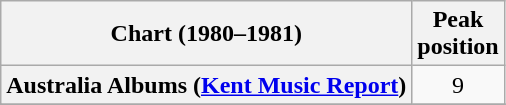<table class="wikitable sortable plainrowheaders" style="text-align:center">
<tr>
<th scope="col">Chart (1980–1981)</th>
<th scope="col">Peak<br>position</th>
</tr>
<tr>
<th scope="row">Australia Albums (<a href='#'>Kent Music Report</a>)</th>
<td>9</td>
</tr>
<tr>
</tr>
<tr>
</tr>
</table>
